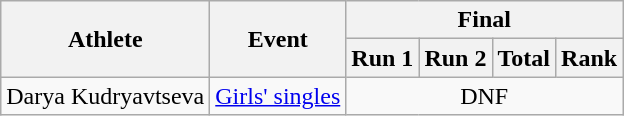<table class="wikitable">
<tr>
<th rowspan="2">Athlete</th>
<th rowspan="2">Event</th>
<th colspan="4">Final</th>
</tr>
<tr>
<th>Run 1</th>
<th>Run 2</th>
<th>Total</th>
<th>Rank</th>
</tr>
<tr>
<td>Darya Kudryavtseva</td>
<td><a href='#'>Girls' singles</a></td>
<td align="center" colspan=4>DNF</td>
</tr>
</table>
